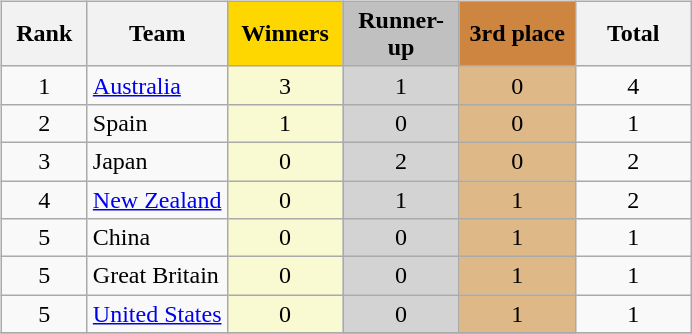<table>
<tr>
<td style="vertical-align:top; text-align:left"><br><table class="wikitable sortable" style=text-align:center; nowrap>
<tr>
<th width=50px>Rank</th>
<th>Team</th>
<td width=70px bgcolor=#FFD700><strong>Winners</strong></td>
<td width=70px bgcolor=#C0C0C0><strong>Runner-up</strong></td>
<td width=70px bgcolor=#CD853F><strong>3rd place</strong></td>
<th width=70px>Total</th>
</tr>
<tr>
<td>1</td>
<td align="left" nowrap=""> <a href='#'>Australia</a></td>
<td bgcolor=#FAFAD2>3</td>
<td bgcolor=#D3D3D3>1</td>
<td bgcolor=#DEB887>0</td>
<td>4</td>
</tr>
<tr>
<td>2</td>
<td align="left" nowrap=""> Spain</td>
<td bgcolor=#FAFAD2>1</td>
<td bgcolor=#D3D3D3>0</td>
<td bgcolor=#DEB887>0</td>
<td>1</td>
</tr>
<tr>
<td>3</td>
<td align="left" nowrap=""> Japan</td>
<td bgcolor=#FAFAD2>0</td>
<td bgcolor=#D3D3D3>2</td>
<td bgcolor=#DEB887>0</td>
<td>2</td>
</tr>
<tr>
<td>4</td>
<td align="left" nowrap=""> <a href='#'>New Zealand</a></td>
<td bgcolor=#FAFAD2>0</td>
<td bgcolor=#D3D3D3>1</td>
<td bgcolor=#DEB887>1</td>
<td>2</td>
</tr>
<tr>
<td>5</td>
<td align="left" nowrap=""> China</td>
<td bgcolor=#FAFAD2>0</td>
<td bgcolor=#D3D3D3>0</td>
<td bgcolor=#DEB887>1</td>
<td>1</td>
</tr>
<tr>
<td>5</td>
<td align="left" nowrap=""> Great Britain</td>
<td bgcolor=#FAFAD2>0</td>
<td bgcolor=#D3D3D3>0</td>
<td bgcolor=#DEB887>1</td>
<td>1</td>
</tr>
<tr>
<td>5</td>
<td align="left" nowrap=""> <a href='#'>United States</a></td>
<td bgcolor=#FAFAD2>0</td>
<td bgcolor=#D3D3D3>0</td>
<td bgcolor=#DEB887>1</td>
<td>1</td>
</tr>
<tr>
</tr>
</table>
</td>
</tr>
</table>
